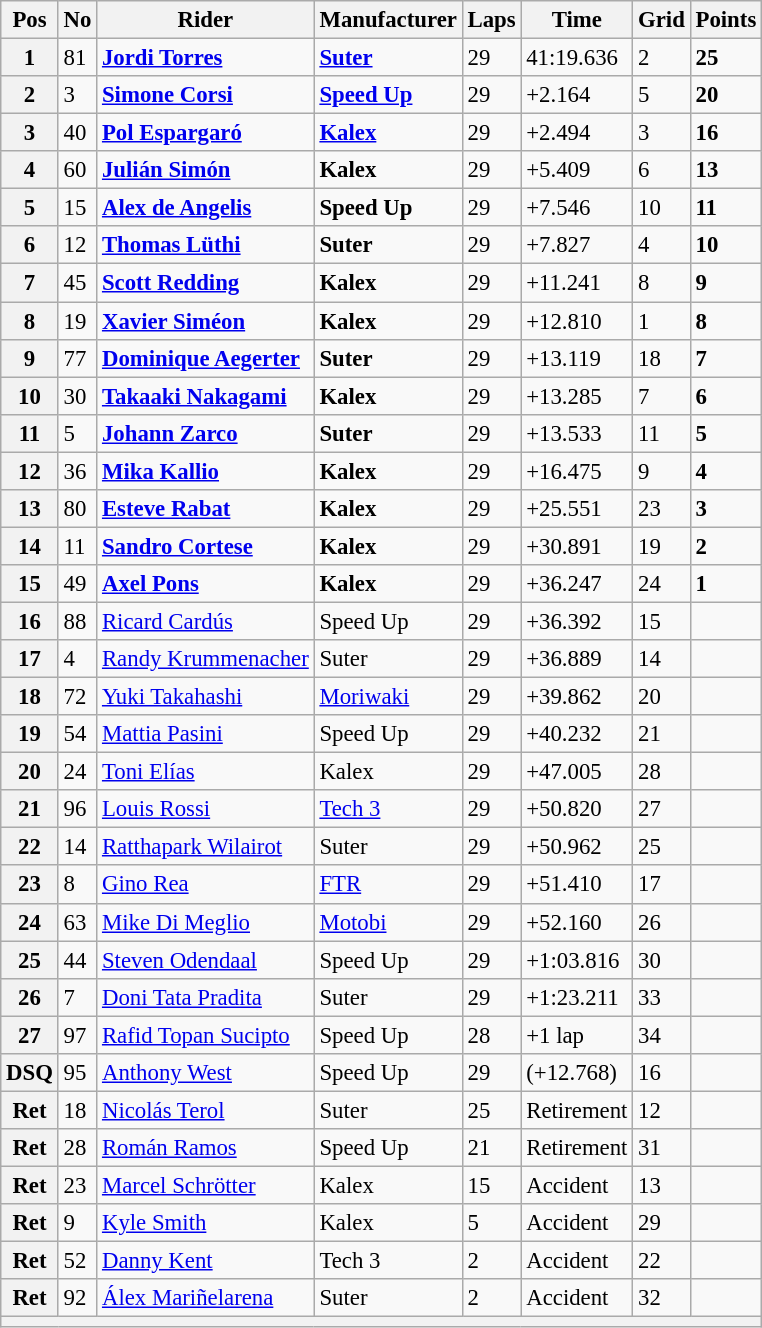<table class="wikitable" style="font-size: 95%;">
<tr>
<th>Pos</th>
<th>No</th>
<th>Rider</th>
<th>Manufacturer</th>
<th>Laps</th>
<th>Time</th>
<th>Grid</th>
<th>Points</th>
</tr>
<tr>
<th>1</th>
<td>81</td>
<td> <strong><a href='#'>Jordi Torres</a></strong></td>
<td><strong><a href='#'>Suter</a></strong></td>
<td>29</td>
<td>41:19.636</td>
<td>2</td>
<td><strong>25</strong></td>
</tr>
<tr>
<th>2</th>
<td>3</td>
<td> <strong><a href='#'>Simone Corsi</a></strong></td>
<td><strong><a href='#'>Speed Up</a></strong></td>
<td>29</td>
<td>+2.164</td>
<td>5</td>
<td><strong>20</strong></td>
</tr>
<tr>
<th>3</th>
<td>40</td>
<td> <strong><a href='#'>Pol Espargaró</a></strong></td>
<td><strong><a href='#'>Kalex</a></strong></td>
<td>29</td>
<td>+2.494</td>
<td>3</td>
<td><strong>16</strong></td>
</tr>
<tr>
<th>4</th>
<td>60</td>
<td> <strong><a href='#'>Julián Simón</a></strong></td>
<td><strong>Kalex</strong></td>
<td>29</td>
<td>+5.409</td>
<td>6</td>
<td><strong>13</strong></td>
</tr>
<tr>
<th>5</th>
<td>15</td>
<td> <strong><a href='#'>Alex de Angelis</a></strong></td>
<td><strong>Speed Up</strong></td>
<td>29</td>
<td>+7.546</td>
<td>10</td>
<td><strong>11</strong></td>
</tr>
<tr>
<th>6</th>
<td>12</td>
<td> <strong><a href='#'>Thomas Lüthi</a></strong></td>
<td><strong>Suter</strong></td>
<td>29</td>
<td>+7.827</td>
<td>4</td>
<td><strong>10</strong></td>
</tr>
<tr>
<th>7</th>
<td>45</td>
<td> <strong><a href='#'>Scott Redding</a></strong></td>
<td><strong>Kalex</strong></td>
<td>29</td>
<td>+11.241</td>
<td>8</td>
<td><strong>9</strong></td>
</tr>
<tr>
<th>8</th>
<td>19</td>
<td> <strong><a href='#'>Xavier Siméon</a></strong></td>
<td><strong>Kalex</strong></td>
<td>29</td>
<td>+12.810</td>
<td>1</td>
<td><strong>8</strong></td>
</tr>
<tr>
<th>9</th>
<td>77</td>
<td> <strong><a href='#'>Dominique Aegerter</a></strong></td>
<td><strong>Suter</strong></td>
<td>29</td>
<td>+13.119</td>
<td>18</td>
<td><strong>7</strong></td>
</tr>
<tr>
<th>10</th>
<td>30</td>
<td> <strong><a href='#'>Takaaki Nakagami</a></strong></td>
<td><strong>Kalex</strong></td>
<td>29</td>
<td>+13.285</td>
<td>7</td>
<td><strong>6</strong></td>
</tr>
<tr>
<th>11</th>
<td>5</td>
<td> <strong><a href='#'>Johann Zarco</a></strong></td>
<td><strong>Suter</strong></td>
<td>29</td>
<td>+13.533</td>
<td>11</td>
<td><strong>5</strong></td>
</tr>
<tr>
<th>12</th>
<td>36</td>
<td> <strong><a href='#'>Mika Kallio</a></strong></td>
<td><strong>Kalex</strong></td>
<td>29</td>
<td>+16.475</td>
<td>9</td>
<td><strong>4</strong></td>
</tr>
<tr>
<th>13</th>
<td>80</td>
<td> <strong><a href='#'>Esteve Rabat</a></strong></td>
<td><strong>Kalex</strong></td>
<td>29</td>
<td>+25.551</td>
<td>23</td>
<td><strong>3</strong></td>
</tr>
<tr>
<th>14</th>
<td>11</td>
<td> <strong><a href='#'>Sandro Cortese</a></strong></td>
<td><strong>Kalex</strong></td>
<td>29</td>
<td>+30.891</td>
<td>19</td>
<td><strong>2</strong></td>
</tr>
<tr>
<th>15</th>
<td>49</td>
<td> <strong><a href='#'>Axel Pons</a></strong></td>
<td><strong>Kalex</strong></td>
<td>29</td>
<td>+36.247</td>
<td>24</td>
<td><strong>1</strong></td>
</tr>
<tr>
<th>16</th>
<td>88</td>
<td> <a href='#'>Ricard Cardús</a></td>
<td>Speed Up</td>
<td>29</td>
<td>+36.392</td>
<td>15</td>
<td></td>
</tr>
<tr>
<th>17</th>
<td>4</td>
<td> <a href='#'>Randy Krummenacher</a></td>
<td>Suter</td>
<td>29</td>
<td>+36.889</td>
<td>14</td>
<td></td>
</tr>
<tr>
<th>18</th>
<td>72</td>
<td> <a href='#'>Yuki Takahashi</a></td>
<td><a href='#'>Moriwaki</a></td>
<td>29</td>
<td>+39.862</td>
<td>20</td>
<td></td>
</tr>
<tr>
<th>19</th>
<td>54</td>
<td> <a href='#'>Mattia Pasini</a></td>
<td>Speed Up</td>
<td>29</td>
<td>+40.232</td>
<td>21</td>
<td></td>
</tr>
<tr>
<th>20</th>
<td>24</td>
<td> <a href='#'>Toni Elías</a></td>
<td>Kalex</td>
<td>29</td>
<td>+47.005</td>
<td>28</td>
<td></td>
</tr>
<tr>
<th>21</th>
<td>96</td>
<td> <a href='#'>Louis Rossi</a></td>
<td><a href='#'>Tech 3</a></td>
<td>29</td>
<td>+50.820</td>
<td>27</td>
<td></td>
</tr>
<tr>
<th>22</th>
<td>14</td>
<td> <a href='#'>Ratthapark Wilairot</a></td>
<td>Suter</td>
<td>29</td>
<td>+50.962</td>
<td>25</td>
<td></td>
</tr>
<tr>
<th>23</th>
<td>8</td>
<td> <a href='#'>Gino Rea</a></td>
<td><a href='#'>FTR</a></td>
<td>29</td>
<td>+51.410</td>
<td>17</td>
<td></td>
</tr>
<tr>
<th>24</th>
<td>63</td>
<td> <a href='#'>Mike Di Meglio</a></td>
<td><a href='#'>Motobi</a></td>
<td>29</td>
<td>+52.160</td>
<td>26</td>
<td></td>
</tr>
<tr>
<th>25</th>
<td>44</td>
<td> <a href='#'>Steven Odendaal</a></td>
<td>Speed Up</td>
<td>29</td>
<td>+1:03.816</td>
<td>30</td>
<td></td>
</tr>
<tr>
<th>26</th>
<td>7</td>
<td> <a href='#'>Doni Tata Pradita</a></td>
<td>Suter</td>
<td>29</td>
<td>+1:23.211</td>
<td>33</td>
<td></td>
</tr>
<tr>
<th>27</th>
<td>97</td>
<td> <a href='#'>Rafid Topan Sucipto</a></td>
<td>Speed Up</td>
<td>28</td>
<td>+1 lap</td>
<td>34</td>
<td></td>
</tr>
<tr>
<th>DSQ</th>
<td>95</td>
<td> <a href='#'>Anthony West</a></td>
<td>Speed Up</td>
<td>29</td>
<td>(+12.768)</td>
<td>16</td>
<td></td>
</tr>
<tr>
<th>Ret</th>
<td>18</td>
<td> <a href='#'>Nicolás Terol</a></td>
<td>Suter</td>
<td>25</td>
<td>Retirement</td>
<td>12</td>
<td></td>
</tr>
<tr>
<th>Ret</th>
<td>28</td>
<td> <a href='#'>Román Ramos</a></td>
<td>Speed Up</td>
<td>21</td>
<td>Retirement</td>
<td>31</td>
<td></td>
</tr>
<tr>
<th>Ret</th>
<td>23</td>
<td> <a href='#'>Marcel Schrötter</a></td>
<td>Kalex</td>
<td>15</td>
<td>Accident</td>
<td>13</td>
<td></td>
</tr>
<tr>
<th>Ret</th>
<td>9</td>
<td> <a href='#'>Kyle Smith</a></td>
<td>Kalex</td>
<td>5</td>
<td>Accident</td>
<td>29</td>
<td></td>
</tr>
<tr>
<th>Ret</th>
<td>52</td>
<td> <a href='#'>Danny Kent</a></td>
<td>Tech 3</td>
<td>2</td>
<td>Accident</td>
<td>22</td>
<td></td>
</tr>
<tr>
<th>Ret</th>
<td>92</td>
<td> <a href='#'>Álex Mariñelarena</a></td>
<td>Suter</td>
<td>2</td>
<td>Accident</td>
<td>32</td>
<td></td>
</tr>
<tr>
<th colspan=8></th>
</tr>
</table>
